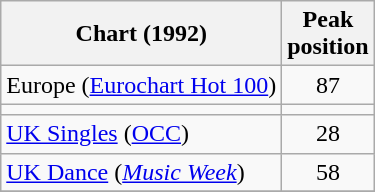<table class="wikitable sortable">
<tr>
<th>Chart (1992)</th>
<th>Peak<br>position</th>
</tr>
<tr>
<td>Europe (<a href='#'>Eurochart Hot 100</a>)</td>
<td align="center">87</td>
</tr>
<tr>
<td></td>
</tr>
<tr>
<td><a href='#'>UK Singles</a> (<a href='#'>OCC</a>)</td>
<td align="center">28</td>
</tr>
<tr>
<td><a href='#'>UK Dance</a> (<em><a href='#'>Music Week</a></em>)</td>
<td align="center">58</td>
</tr>
<tr>
</tr>
</table>
